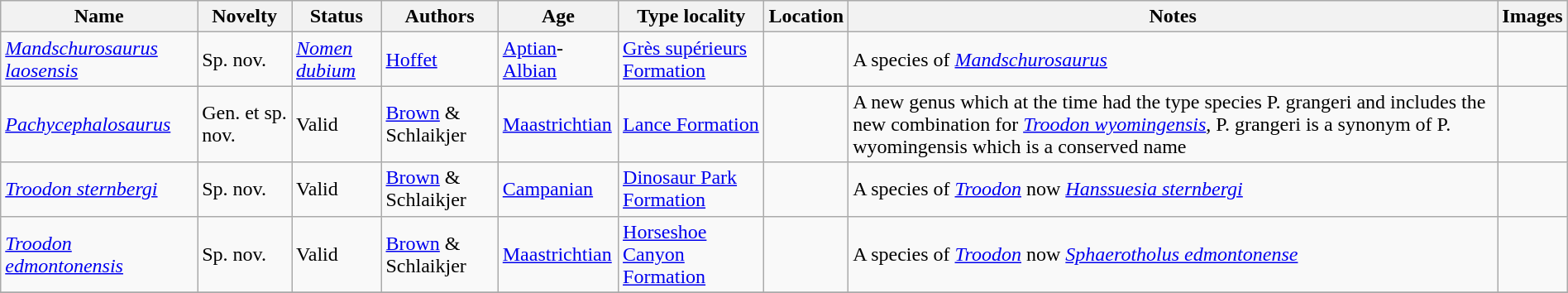<table class="wikitable sortable" align="center" width="100%">
<tr>
<th>Name</th>
<th>Novelty</th>
<th>Status</th>
<th>Authors</th>
<th>Age</th>
<th>Type locality</th>
<th>Location</th>
<th>Notes</th>
<th>Images</th>
</tr>
<tr>
<td><em><a href='#'>Mandschurosaurus laosensis</a></em></td>
<td>Sp. nov.</td>
<td><em><a href='#'>Nomen dubium</a></em></td>
<td><a href='#'>Hoffet</a></td>
<td><a href='#'>Aptian</a>-<a href='#'>Albian</a></td>
<td><a href='#'>Grès supérieurs Formation</a></td>
<td></td>
<td>A species of <em><a href='#'>Mandschurosaurus</a></em></td>
<td></td>
</tr>
<tr>
<td><em><a href='#'>Pachycephalosaurus</a></em></td>
<td>Gen. et sp. nov.</td>
<td>Valid</td>
<td><a href='#'>Brown</a> & Schlaikjer</td>
<td><a href='#'>Maastrichtian</a></td>
<td><a href='#'>Lance Formation</a></td>
<td></td>
<td>A new genus which at the time had the type species P. grangeri and includes the new combination for <em><a href='#'>Troodon wyomingensis</a></em>, P. grangeri is a synonym of P. wyomingensis which is a conserved name</td>
<td></td>
</tr>
<tr>
<td><em><a href='#'>Troodon sternbergi</a></em></td>
<td>Sp. nov.</td>
<td>Valid</td>
<td><a href='#'>Brown</a> & Schlaikjer</td>
<td><a href='#'>Campanian</a></td>
<td><a href='#'>Dinosaur Park Formation</a></td>
<td></td>
<td>A species of <em><a href='#'>Troodon</a></em> now <em><a href='#'>Hanssuesia sternbergi</a></em></td>
<td></td>
</tr>
<tr>
<td><em><a href='#'>Troodon edmontonensis</a></em></td>
<td>Sp. nov.</td>
<td>Valid</td>
<td><a href='#'>Brown</a> & Schlaikjer</td>
<td><a href='#'>Maastrichtian</a></td>
<td><a href='#'>Horseshoe Canyon Formation</a></td>
<td></td>
<td>A species of <em><a href='#'>Troodon</a></em> now <em><a href='#'>Sphaerotholus edmontonense</a></em></td>
<td></td>
</tr>
<tr>
</tr>
</table>
